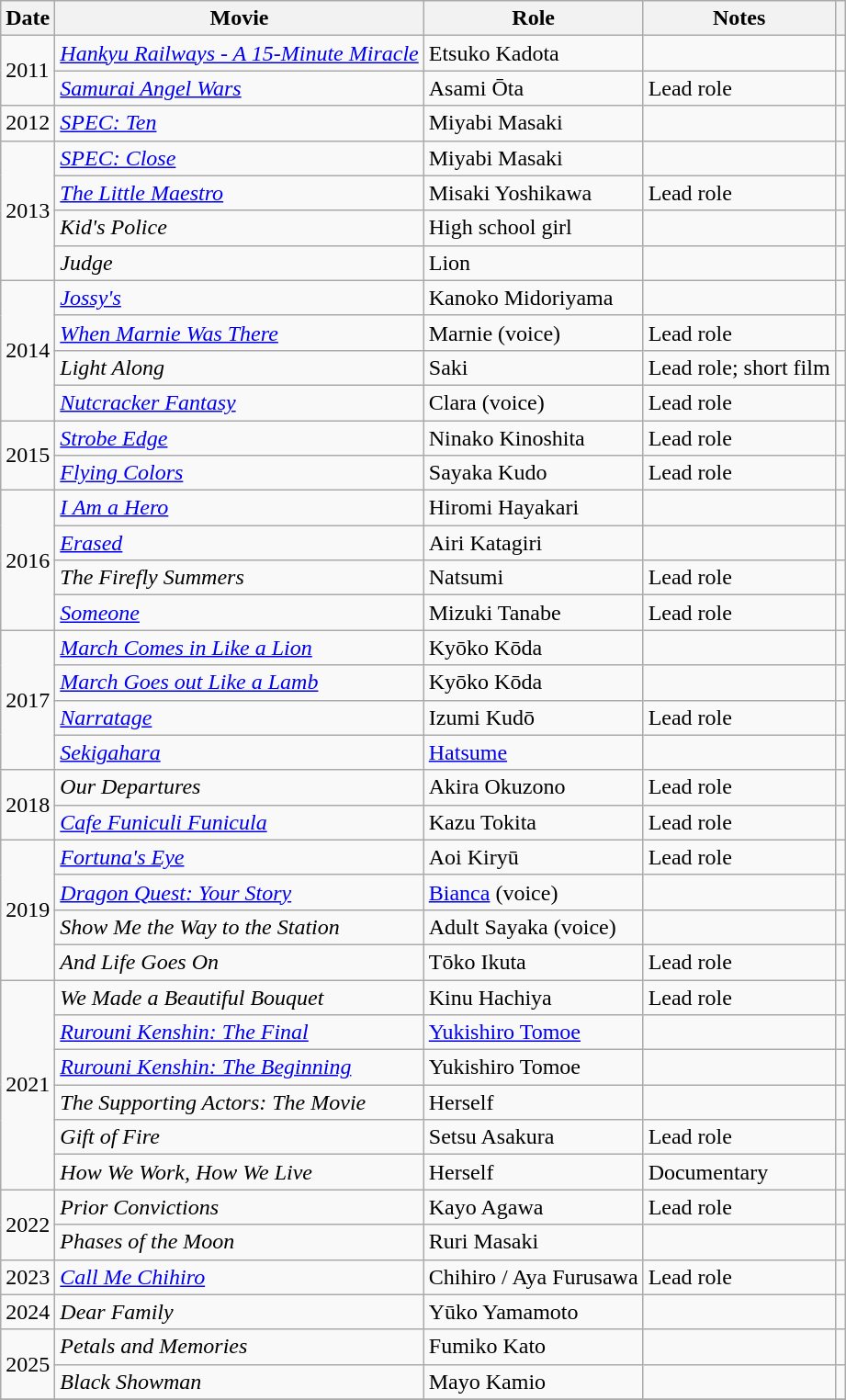<table class="wikitable sortable">
<tr>
<th>Date</th>
<th>Movie</th>
<th>Role</th>
<th class="unsortable">Notes</th>
<th class="unsortable"></th>
</tr>
<tr>
<td rowspan="2">2011</td>
<td><em><a href='#'>Hankyu Railways - A 15-Minute Miracle</a></em></td>
<td>Etsuko Kadota</td>
<td></td>
<td></td>
</tr>
<tr>
<td><em><a href='#'>Samurai Angel Wars</a></em></td>
<td>Asami Ōta</td>
<td>Lead role</td>
<td></td>
</tr>
<tr>
<td>2012</td>
<td><em><a href='#'>SPEC: Ten</a></em></td>
<td>Miyabi Masaki</td>
<td></td>
<td></td>
</tr>
<tr>
<td rowspan="4">2013</td>
<td><em><a href='#'>SPEC: Close</a></em></td>
<td>Miyabi Masaki</td>
<td></td>
<td></td>
</tr>
<tr>
<td><em><a href='#'>The Little Maestro</a></em></td>
<td>Misaki Yoshikawa</td>
<td>Lead role</td>
<td></td>
</tr>
<tr>
<td><em>Kid's Police</em></td>
<td>High school girl</td>
<td></td>
<td></td>
</tr>
<tr>
<td><em>Judge</em></td>
<td>Lion</td>
<td></td>
<td></td>
</tr>
<tr>
<td rowspan="4">2014</td>
<td><em><a href='#'>Jossy's</a></em></td>
<td>Kanoko Midoriyama</td>
<td></td>
<td></td>
</tr>
<tr>
<td><em><a href='#'>When Marnie Was There</a></em></td>
<td>Marnie (voice)</td>
<td>Lead role</td>
<td></td>
</tr>
<tr>
<td><em>Light Along</em></td>
<td>Saki</td>
<td>Lead role; short film</td>
<td></td>
</tr>
<tr>
<td><em><a href='#'>Nutcracker Fantasy</a></em></td>
<td>Clara (voice)</td>
<td>Lead role</td>
<td></td>
</tr>
<tr>
<td rowspan="2">2015</td>
<td><em><a href='#'>Strobe Edge</a></em></td>
<td>Ninako Kinoshita</td>
<td>Lead role</td>
<td></td>
</tr>
<tr>
<td><em><a href='#'>Flying Colors</a></em></td>
<td>Sayaka Kudo</td>
<td>Lead role</td>
<td></td>
</tr>
<tr>
<td rowspan="4">2016</td>
<td><em><a href='#'>I Am a Hero</a></em></td>
<td>Hiromi Hayakari</td>
<td></td>
<td></td>
</tr>
<tr>
<td><em><a href='#'>Erased</a></em></td>
<td>Airi Katagiri</td>
<td></td>
<td></td>
</tr>
<tr>
<td><em>The Firefly Summers</em></td>
<td>Natsumi</td>
<td>Lead role</td>
<td></td>
</tr>
<tr>
<td><em><a href='#'>Someone</a></em></td>
<td>Mizuki Tanabe</td>
<td>Lead role</td>
<td></td>
</tr>
<tr>
<td rowspan="4">2017</td>
<td><em><a href='#'>March Comes in Like a Lion</a></em></td>
<td>Kyōko Kōda</td>
<td></td>
<td></td>
</tr>
<tr>
<td><em><a href='#'>March Goes out Like a Lamb</a></em></td>
<td>Kyōko Kōda</td>
<td></td>
<td></td>
</tr>
<tr>
<td><em><a href='#'>Narratage</a></em></td>
<td>Izumi Kudō</td>
<td>Lead role</td>
<td></td>
</tr>
<tr>
<td><em><a href='#'>Sekigahara</a></em></td>
<td><a href='#'>Hatsume</a></td>
<td></td>
<td></td>
</tr>
<tr>
<td rowspan="2">2018</td>
<td><em>Our Departures</em></td>
<td>Akira Okuzono</td>
<td>Lead role</td>
<td></td>
</tr>
<tr>
<td><em><a href='#'>Cafe Funiculi Funicula</a></em></td>
<td>Kazu Tokita</td>
<td>Lead role</td>
<td></td>
</tr>
<tr>
<td rowspan="4">2019</td>
<td><em><a href='#'>Fortuna's Eye</a></em></td>
<td>Aoi Kiryū</td>
<td>Lead role</td>
<td></td>
</tr>
<tr>
<td><em><a href='#'>Dragon Quest: Your Story</a></em></td>
<td><a href='#'>Bianca</a> (voice)</td>
<td></td>
<td></td>
</tr>
<tr>
<td><em>Show Me the Way to the Station</em></td>
<td>Adult Sayaka (voice)</td>
<td></td>
<td></td>
</tr>
<tr>
<td><em>And Life Goes On</em></td>
<td>Tōko Ikuta</td>
<td>Lead role</td>
<td></td>
</tr>
<tr>
<td rowspan="6">2021</td>
<td><em>We Made a Beautiful Bouquet</em></td>
<td>Kinu Hachiya</td>
<td>Lead role</td>
<td></td>
</tr>
<tr>
<td><em><a href='#'>Rurouni Kenshin: The Final</a></em></td>
<td><a href='#'>Yukishiro Tomoe</a></td>
<td></td>
<td></td>
</tr>
<tr>
<td><em><a href='#'>Rurouni Kenshin: The Beginning</a></em></td>
<td>Yukishiro Tomoe</td>
<td></td>
<td></td>
</tr>
<tr>
<td><em>The Supporting Actors: The Movie</em></td>
<td>Herself</td>
<td></td>
<td></td>
</tr>
<tr>
<td><em>Gift of Fire</em></td>
<td>Setsu Asakura</td>
<td>Lead role</td>
<td></td>
</tr>
<tr>
<td><em>How We Work, How We Live</em></td>
<td>Herself</td>
<td>Documentary</td>
<td></td>
</tr>
<tr>
<td rowspan=2>2022</td>
<td><em>Prior Convictions</em></td>
<td>Kayo Agawa</td>
<td>Lead role</td>
<td></td>
</tr>
<tr>
<td><em>Phases of the Moon</em></td>
<td>Ruri Masaki</td>
<td></td>
<td></td>
</tr>
<tr>
<td>2023</td>
<td><em><a href='#'>Call Me Chihiro</a></em></td>
<td>Chihiro / Aya Furusawa</td>
<td>Lead role</td>
<td></td>
</tr>
<tr>
<td>2024</td>
<td><em>Dear Family</em></td>
<td>Yūko Yamamoto</td>
<td></td>
<td></td>
</tr>
<tr>
<td rowspan=2>2025</td>
<td><em>Petals and Memories</em></td>
<td>Fumiko Kato</td>
<td></td>
<td></td>
</tr>
<tr>
<td><em>Black Showman</em></td>
<td>Mayo Kamio</td>
<td></td>
<td></td>
</tr>
<tr>
</tr>
</table>
